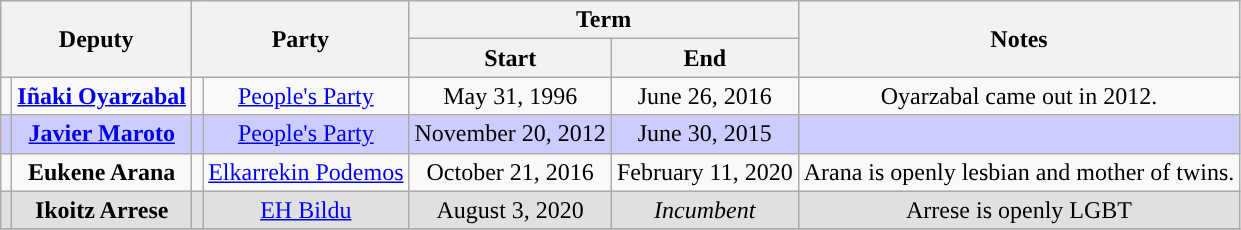<table class="wikitable sortable" style="text-align:center">
<tr>
<th colspan="2" rowspan="2">Deputy</th>
<th colspan="2" rowspan="2">Party</th>
<th colspan="2">Term</th>
<th rowspan="2">Notes</th>
</tr>
<tr>
<th>Start</th>
<th>End</th>
</tr>
<tr>
<td></td>
<td><strong><a href='#'>Iñaki Oyarzabal</a></strong></td>
<td style="background-color:"></td>
<td><a href='#'>People's Party</a></td>
<td>May 31, 1996</td>
<td>June 26, 2016</td>
<td>Oyarzabal came out in 2012.</td>
</tr>
<tr style="background:#CCF">
<td></td>
<td><strong><a href='#'>Javier Maroto</a></strong></td>
<td style="background-color:"></td>
<td><a href='#'>People's Party</a></td>
<td>November 20, 2012</td>
<td>June 30, 2015</td>
<td></td>
</tr>
<tr>
<td></td>
<td><strong>Eukene Arana</strong></td>
<td style="background-color:"></td>
<td><a href='#'>Elkarrekin Podemos</a></td>
<td>October 21, 2016</td>
<td>February 11, 2020</td>
<td>Arana is openly lesbian and mother of twins.</td>
</tr>
<tr style="background:#e0e0e0">
<td></td>
<td><strong>Ikoitz Arrese</strong></td>
<td style="background-color:"></td>
<td><a href='#'>EH Bildu</a></td>
<td>August 3, 2020</td>
<td><em>Incumbent</em></td>
<td>Arrese is openly LGBT</td>
</tr>
<tr>
</tr>
</table>
